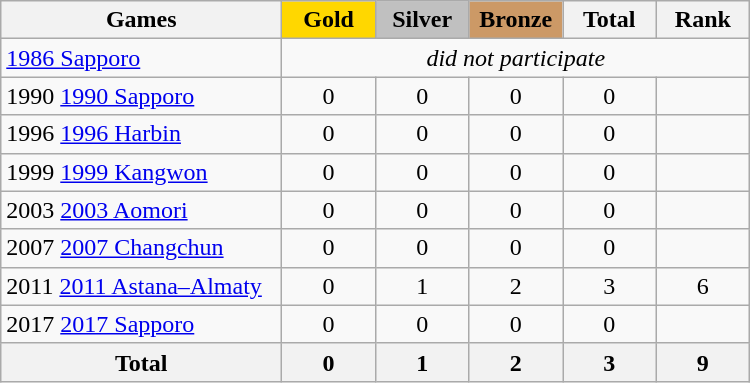<table class="wikitable sortable" style="text-align:center;">
<tr>
<th width=180>Games</th>
<th scope="col" style="background:gold; width:55px;">Gold</th>
<th scope="col" style="background:silver; width:55px;">Silver</th>
<th scope="col" style="background:#cc9966; width:55px;">Bronze</th>
<th width=55>Total</th>
<th width=55>Rank</th>
</tr>
<tr class="sortbottom">
<td align=left> <a href='#'>1986 Sapporo</a></td>
<td colspan=5><em>did not participate</em></td>
</tr>
<tr>
<td align=left><span>1990</span> <a href='#'>1990 Sapporo</a></td>
<td>0</td>
<td>0</td>
<td>0</td>
<td>0</td>
<td></td>
</tr>
<tr>
<td align=left><span>1996</span> <a href='#'>1996 Harbin</a></td>
<td>0</td>
<td>0</td>
<td>0</td>
<td>0</td>
<td></td>
</tr>
<tr>
<td align=left><span>1999</span> <a href='#'>1999 Kangwon</a></td>
<td>0</td>
<td>0</td>
<td>0</td>
<td>0</td>
<td></td>
</tr>
<tr>
<td align=left><span>2003</span> <a href='#'>2003 Aomori</a></td>
<td>0</td>
<td>0</td>
<td>0</td>
<td>0</td>
<td></td>
</tr>
<tr>
<td align=left><span>2007</span> <a href='#'>2007 Changchun</a></td>
<td>0</td>
<td>0</td>
<td>0</td>
<td>0</td>
<td></td>
</tr>
<tr>
<td align=left><span>2011</span> <a href='#'>2011 Astana–Almaty</a></td>
<td>0</td>
<td>1</td>
<td>2</td>
<td>3</td>
<td>6</td>
</tr>
<tr>
<td align=left><span>2017</span> <a href='#'>2017 Sapporo</a></td>
<td>0</td>
<td>0</td>
<td>0</td>
<td>0</td>
<td></td>
</tr>
<tr class="sortbottom">
<th>Total</th>
<th>0</th>
<th>1</th>
<th>2</th>
<th>3</th>
<th>9</th>
</tr>
</table>
